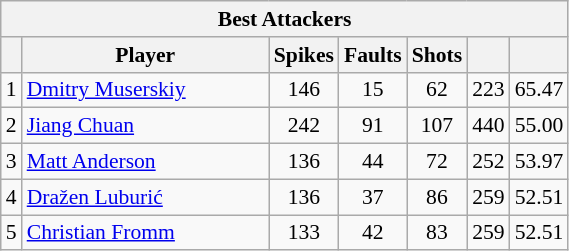<table class="wikitable sortable" style=font-size:90%>
<tr>
<th colspan=7>Best Attackers</th>
</tr>
<tr>
<th></th>
<th width=158>Player</th>
<th width=20>Spikes</th>
<th width=20>Faults</th>
<th width=20>Shots</th>
<th width=20></th>
<th width=20></th>
</tr>
<tr>
<td>1</td>
<td> <a href='#'>Dmitry Muserskiy</a></td>
<td align=center>146</td>
<td align=center>15</td>
<td align=center>62</td>
<td align=center>223</td>
<td align=center>65.47</td>
</tr>
<tr>
<td>2</td>
<td> <a href='#'>Jiang Chuan</a></td>
<td align=center>242</td>
<td align=center>91</td>
<td align=center>107</td>
<td align=center>440</td>
<td align=center>55.00</td>
</tr>
<tr>
<td>3</td>
<td> <a href='#'>Matt Anderson</a></td>
<td align=center>136</td>
<td align=center>44</td>
<td align=center>72</td>
<td align=center>252</td>
<td align=center>53.97</td>
</tr>
<tr>
<td>4</td>
<td> <a href='#'>Dražen Luburić</a></td>
<td align=center>136</td>
<td align=center>37</td>
<td align=center>86</td>
<td align=center>259</td>
<td align=center>52.51</td>
</tr>
<tr>
<td>5</td>
<td> <a href='#'>Christian Fromm</a></td>
<td align=center>133</td>
<td align=center>42</td>
<td align=center>83</td>
<td align=center>259</td>
<td align=center>52.51</td>
</tr>
</table>
